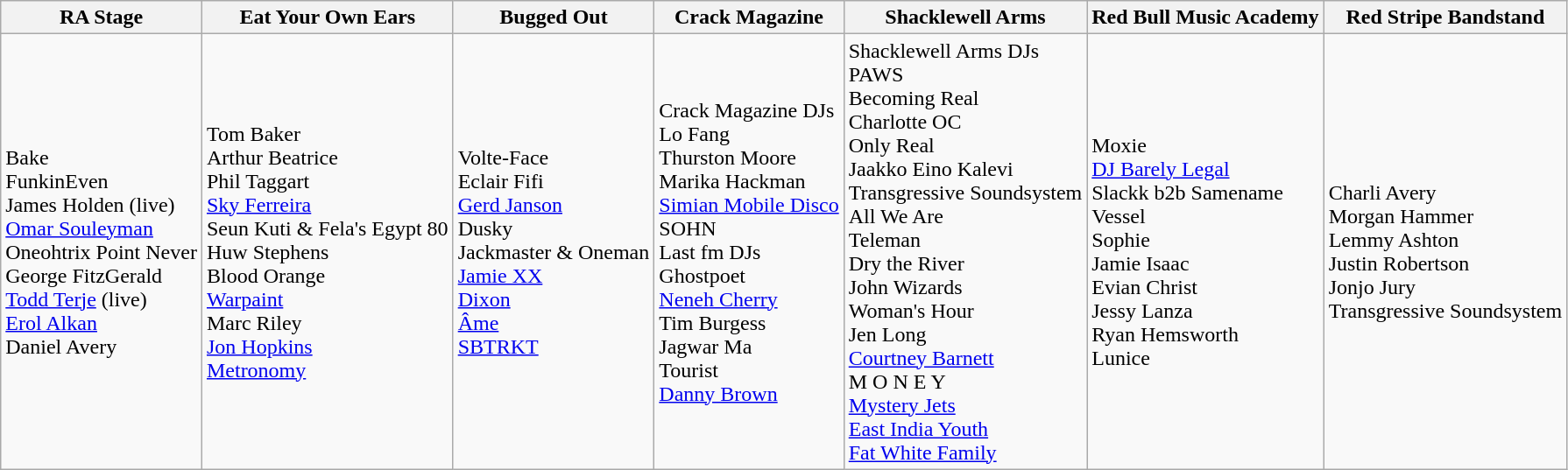<table class="wikitable">
<tr>
<th>RA Stage</th>
<th>Eat Your Own Ears</th>
<th>Bugged Out</th>
<th>Crack Magazine</th>
<th>Shacklewell Arms</th>
<th>Red Bull Music Academy</th>
<th>Red Stripe Bandstand</th>
</tr>
<tr>
<td>Bake<br>FunkinEven<br>James Holden (live)<br><a href='#'>Omar Souleyman</a><br>Oneohtrix Point Never<br>George FitzGerald<br><a href='#'>Todd Terje</a> (live)<br><a href='#'>Erol Alkan</a><br>Daniel Avery</td>
<td>Tom Baker<br>Arthur Beatrice<br>Phil Taggart<br><a href='#'>Sky Ferreira</a><br>Seun Kuti & Fela's Egypt 80<br>Huw Stephens<br>Blood Orange<br><a href='#'>Warpaint</a><br>Marc Riley<br><a href='#'>Jon Hopkins</a><br><a href='#'>Metronomy</a></td>
<td>Volte-Face<br>Eclair Fifi<br><a href='#'>Gerd Janson</a><br>Dusky<br>Jackmaster & Oneman<br><a href='#'>Jamie XX</a><br><a href='#'>Dixon</a><br><a href='#'>Âme</a><br><a href='#'>SBTRKT</a></td>
<td>Crack Magazine DJs<br>Lo Fang<br>Thurston Moore<br>Marika Hackman<br><a href='#'>Simian Mobile Disco</a><br>SOHN<br>Last fm DJs<br>Ghostpoet<br><a href='#'>Neneh Cherry</a><br>Tim Burgess<br>Jagwar Ma<br>Tourist<br><a href='#'>Danny Brown</a></td>
<td>Shacklewell Arms DJs<br>PAWS<br>Becoming Real<br>Charlotte OC<br>Only Real<br>Jaakko Eino Kalevi<br>Transgressive Soundsystem<br>All We Are<br>Teleman<br>Dry the River<br>John Wizards<br>Woman's Hour<br>Jen Long<br><a href='#'>Courtney Barnett</a><br>M O N E Y<br><a href='#'>Mystery Jets</a><br><a href='#'>East India Youth</a><br><a href='#'>Fat White Family</a></td>
<td>Moxie<br><a href='#'>DJ Barely Legal</a><br>Slackk b2b Samename<br>Vessel<br>Sophie<br>Jamie Isaac<br>Evian Christ<br>Jessy Lanza<br>Ryan Hemsworth<br>Lunice</td>
<td>Charli Avery<br>Morgan Hammer<br>Lemmy Ashton<br>Justin Robertson<br>Jonjo Jury<br>Transgressive Soundsystem</td>
</tr>
</table>
